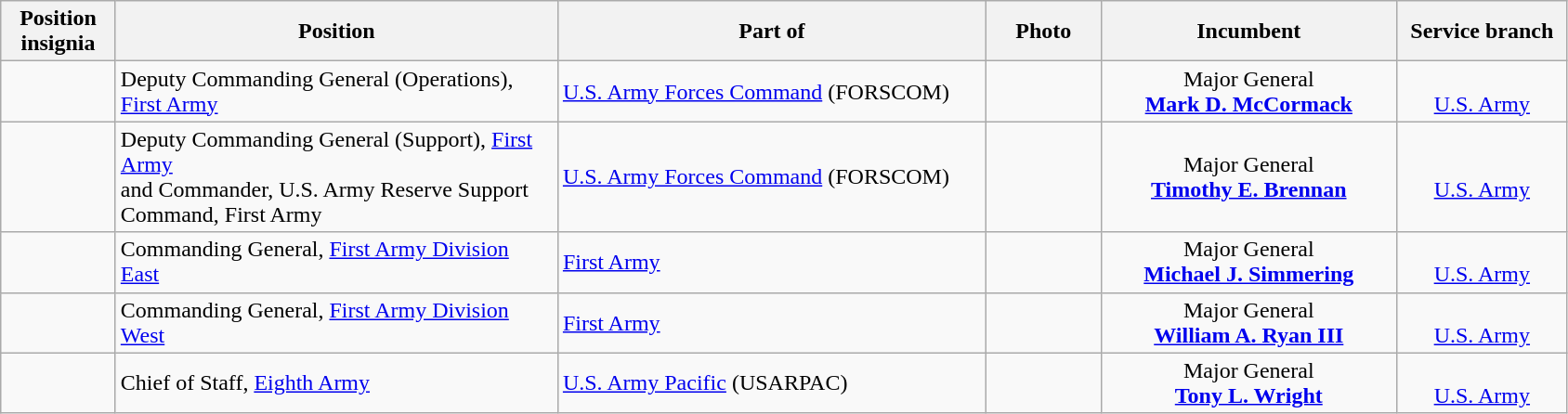<table class="wikitable">
<tr>
<th width="75" style="text-align:center">Position insignia</th>
<th width="310" style="text-align:center">Position</th>
<th width="300" style="text-align:center">Part of</th>
<th width="75" style="text-align:center">Photo</th>
<th width="205" style="text-align:center">Incumbent</th>
<th width="115" style="text-align:center">Service branch</th>
</tr>
<tr>
<td></td>
<td>Deputy Commanding General (Operations), <a href='#'>First Army</a></td>
<td> <a href='#'>U.S. Army Forces Command</a> (FORSCOM)</td>
<td></td>
<td style="text-align:center">Major General<br><strong><a href='#'>Mark D. McCormack</a></strong></td>
<td style="text-align:center"><br><a href='#'>U.S. Army</a></td>
</tr>
<tr>
<td></td>
<td>Deputy Commanding General (Support), <a href='#'>First Army</a><br>and Commander, U.S. Army Reserve Support Command, First Army</td>
<td> <a href='#'>U.S. Army Forces Command</a> (FORSCOM)</td>
<td></td>
<td style="text-align:center">Major General<br><strong><a href='#'>Timothy E. Brennan</a></strong></td>
<td style="text-align:center"><br><a href='#'>U.S. Army</a></td>
</tr>
<tr>
<td></td>
<td>Commanding General, <a href='#'>First Army Division East</a></td>
<td> <a href='#'>First Army</a></td>
<td></td>
<td style="text-align:center">Major General<br><strong><a href='#'>Michael J. Simmering</a></strong></td>
<td style="text-align:center"><br><a href='#'>U.S. Army</a></td>
</tr>
<tr>
<td></td>
<td>Commanding General, <a href='#'>First Army Division West</a></td>
<td> <a href='#'>First Army</a></td>
<td></td>
<td style="text-align:center">Major General<br><strong><a href='#'>William A. Ryan III</a></strong></td>
<td style="text-align:center"><br><a href='#'>U.S. Army</a></td>
</tr>
<tr>
<td></td>
<td>Chief of Staff, <a href='#'>Eighth Army</a></td>
<td> <a href='#'>U.S. Army Pacific</a> (USARPAC)</td>
<td></td>
<td style="text-align:center">Major General<br><strong><a href='#'>Tony L. Wright</a></strong></td>
<td style="text-align:center"><br><a href='#'>U.S. Army</a></td>
</tr>
</table>
